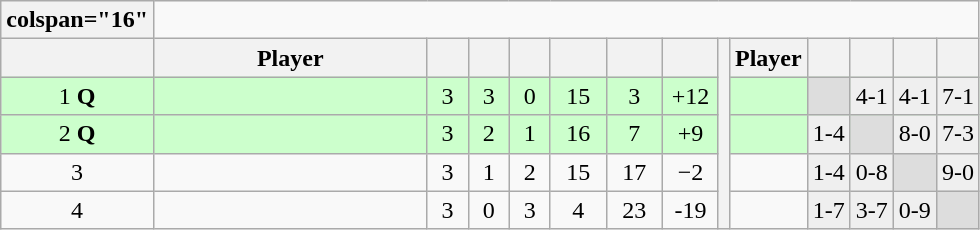<table class=wikitable style=text-align:center>
<tr>
<th>colspan="16" </th>
</tr>
<tr>
<th width=20 abbr=Position></th>
<th width=175>Player</th>
<th width=20 abbr=Played></th>
<th width=20 abbr=Won></th>
<th width=20 abbr=Lost></th>
<th width=30 abbr=Points for></th>
<th width=30 abbr=Points against></th>
<th width=30 abbr=Points difference></th>
<th rowspan="5" abbr=H2H></th>
<th>Player</th>
<th></th>
<th></th>
<th></th>
<th></th>
</tr>
<tr bgcolor=#CCFFCC>
<td>1 <strong>Q</strong></td>
<td align=left></td>
<td>3</td>
<td>3</td>
<td>0</td>
<td>15</td>
<td>3</td>
<td>+12</td>
<td></td>
<td bgcolor="#dddddd"> </td>
<td bgcolor="#efefef">4-1</td>
<td bgcolor="#efefef">4-1</td>
<td bgcolor="#efefef">7-1</td>
</tr>
<tr bgcolor=#CCFFCC>
<td>2 <strong>Q</strong></td>
<td align=left></td>
<td>3</td>
<td>2</td>
<td>1</td>
<td>16</td>
<td>7</td>
<td>+9</td>
<td></td>
<td bgcolor="#efefef">1-4</td>
<td bgcolor="#dddddd"> </td>
<td bgcolor="#efefef">8-0</td>
<td bgcolor="#efefef">7-3</td>
</tr>
<tr>
<td>3 </td>
<td align=left></td>
<td>3</td>
<td>1</td>
<td>2</td>
<td>15</td>
<td>17</td>
<td>−2</td>
<td></td>
<td bgcolor="#efefef">1-4</td>
<td bgcolor="#efefef">0-8</td>
<td bgcolor="#dddddd"> </td>
<td bgcolor="#efefef">9-0</td>
</tr>
<tr>
<td>4 </td>
<td align=left></td>
<td>3</td>
<td>0</td>
<td>3</td>
<td>4</td>
<td>23</td>
<td>-19</td>
<td></td>
<td bgcolor="#efefef">1-7</td>
<td bgcolor="#efefef">3-7</td>
<td bgcolor="#efefef">0-9</td>
<td bgcolor="#dddddd"> </td>
</tr>
</table>
